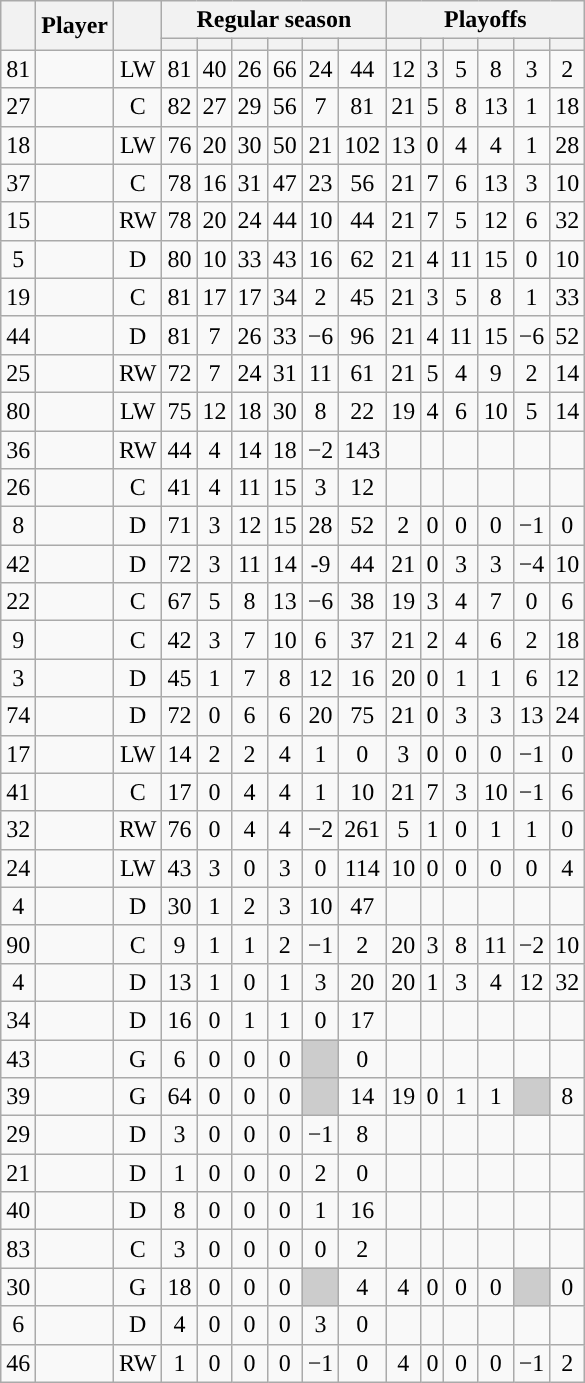<table class="wikitable sortable plainrowheaders" style="text-align:center;">
<tr>
<th scope="col" data-sort-type="number" rowspan="2"></th>
<th scope="col" rowspan="2">Player</th>
<th scope="col" rowspan="2"></th>
<th scope=colgroup colspan=6>Regular season</th>
<th scope=colgroup colspan=6>Playoffs</th>
</tr>
<tr>
<th scope="col" data-sort-type="number"></th>
<th scope="col" data-sort-type="number"></th>
<th scope="col" data-sort-type="number"></th>
<th scope="col" data-sort-type="number"></th>
<th scope="col" data-sort-type="number"></th>
<th scope="col" data-sort-type="number"></th>
<th scope="col" data-sort-type="number"></th>
<th scope="col" data-sort-type="number"></th>
<th scope="col" data-sort-type="number"></th>
<th scope="col" data-sort-type="number"></th>
<th scope="col" data-sort-type="number"></th>
<th scope="col" data-sort-type="number"></th>
</tr>
<tr>
<td scope="row">81</td>
<td align="left"></td>
<td>LW</td>
<td>81</td>
<td>40</td>
<td>26</td>
<td>66</td>
<td>24</td>
<td>44</td>
<td>12</td>
<td>3</td>
<td>5</td>
<td>8</td>
<td>3</td>
<td>2</td>
</tr>
<tr>
<td scope="row">27</td>
<td align="left"></td>
<td>C</td>
<td>82</td>
<td>27</td>
<td>29</td>
<td>56</td>
<td>7</td>
<td>81</td>
<td>21</td>
<td>5</td>
<td>8</td>
<td>13</td>
<td>1</td>
<td>18</td>
</tr>
<tr>
<td scope="row">18</td>
<td align="left"></td>
<td>LW</td>
<td>76</td>
<td>20</td>
<td>30</td>
<td>50</td>
<td>21</td>
<td>102</td>
<td>13</td>
<td>0</td>
<td>4</td>
<td>4</td>
<td>1</td>
<td>28</td>
</tr>
<tr>
<td scope="row">37</td>
<td align="left"></td>
<td>C</td>
<td>78</td>
<td>16</td>
<td>31</td>
<td>47</td>
<td>23</td>
<td>56</td>
<td>21</td>
<td>7</td>
<td>6</td>
<td>13</td>
<td>3</td>
<td>10</td>
</tr>
<tr>
<td scope="row">15</td>
<td align="left"></td>
<td>RW</td>
<td>78</td>
<td>20</td>
<td>24</td>
<td>44</td>
<td>10</td>
<td>44</td>
<td>21</td>
<td>7</td>
<td>5</td>
<td>12</td>
<td>6</td>
<td>32</td>
</tr>
<tr>
<td scope="row">5</td>
<td align="left"></td>
<td>D</td>
<td>80</td>
<td>10</td>
<td>33</td>
<td>43</td>
<td>16</td>
<td>62</td>
<td>21</td>
<td>4</td>
<td>11</td>
<td>15</td>
<td>0</td>
<td>10</td>
</tr>
<tr>
<td scope="row">19</td>
<td align="left"></td>
<td>C</td>
<td>81</td>
<td>17</td>
<td>17</td>
<td>34</td>
<td>2</td>
<td>45</td>
<td>21</td>
<td>3</td>
<td>5</td>
<td>8</td>
<td>1</td>
<td>33</td>
</tr>
<tr>
<td scope="row">44</td>
<td align="left"></td>
<td>D</td>
<td>81</td>
<td>7</td>
<td>26</td>
<td>33</td>
<td>−6</td>
<td>96</td>
<td>21</td>
<td>4</td>
<td>11</td>
<td>15</td>
<td>−6</td>
<td>52</td>
</tr>
<tr>
<td scope="row">25</td>
<td align="left"></td>
<td>RW</td>
<td>72</td>
<td>7</td>
<td>24</td>
<td>31</td>
<td>11</td>
<td>61</td>
<td>21</td>
<td>5</td>
<td>4</td>
<td>9</td>
<td>2</td>
<td>14</td>
</tr>
<tr>
<td scope="row">80</td>
<td align="left"></td>
<td>LW</td>
<td>75</td>
<td>12</td>
<td>18</td>
<td>30</td>
<td>8</td>
<td>22</td>
<td>19</td>
<td>4</td>
<td>6</td>
<td>10</td>
<td>5</td>
<td>14</td>
</tr>
<tr>
<td scope="row">36</td>
<td align="left"></td>
<td>RW</td>
<td>44</td>
<td>4</td>
<td>14</td>
<td>18</td>
<td>−2</td>
<td>143</td>
<td></td>
<td></td>
<td></td>
<td></td>
<td></td>
<td></td>
</tr>
<tr>
<td scope="row">26</td>
<td align="left"></td>
<td>C</td>
<td>41</td>
<td>4</td>
<td>11</td>
<td>15</td>
<td>3</td>
<td>12</td>
<td></td>
<td></td>
<td></td>
<td></td>
<td></td>
<td></td>
</tr>
<tr>
<td scope="row">8</td>
<td align="left"></td>
<td>D</td>
<td>71</td>
<td>3</td>
<td>12</td>
<td>15</td>
<td>28</td>
<td>52</td>
<td>2</td>
<td>0</td>
<td>0</td>
<td>0</td>
<td>−1</td>
<td>0</td>
</tr>
<tr>
<td scope="row">42</td>
<td align="left"></td>
<td>D</td>
<td>72</td>
<td>3</td>
<td>11</td>
<td>14</td>
<td>-9</td>
<td>44</td>
<td>21</td>
<td>0</td>
<td>3</td>
<td>3</td>
<td>−4</td>
<td>10</td>
</tr>
<tr>
<td scope="row">22</td>
<td align="left"></td>
<td>C</td>
<td>67</td>
<td>5</td>
<td>8</td>
<td>13</td>
<td>−6</td>
<td>38</td>
<td>19</td>
<td>3</td>
<td>4</td>
<td>7</td>
<td>0</td>
<td>6</td>
</tr>
<tr>
<td scope="row">9</td>
<td align="left"></td>
<td>C</td>
<td>42</td>
<td>3</td>
<td>7</td>
<td>10</td>
<td>6</td>
<td>37</td>
<td>21</td>
<td>2</td>
<td>4</td>
<td>6</td>
<td>2</td>
<td>18</td>
</tr>
<tr>
<td scope="row">3</td>
<td align="left"></td>
<td>D</td>
<td>45</td>
<td>1</td>
<td>7</td>
<td>8</td>
<td>12</td>
<td>16</td>
<td>20</td>
<td>0</td>
<td>1</td>
<td>1</td>
<td>6</td>
<td>12</td>
</tr>
<tr>
<td scope="row">74</td>
<td align="left"></td>
<td>D</td>
<td>72</td>
<td>0</td>
<td>6</td>
<td>6</td>
<td>20</td>
<td>75</td>
<td>21</td>
<td>0</td>
<td>3</td>
<td>3</td>
<td>13</td>
<td>24</td>
</tr>
<tr>
<td scope="row">17</td>
<td align="left"></td>
<td>LW</td>
<td>14</td>
<td>2</td>
<td>2</td>
<td>4</td>
<td>1</td>
<td>0</td>
<td>3</td>
<td>0</td>
<td>0</td>
<td>0</td>
<td>−1</td>
<td>0</td>
</tr>
<tr>
<td scope="row">41</td>
<td align="left"></td>
<td>C</td>
<td>17</td>
<td>0</td>
<td>4</td>
<td>4</td>
<td>1</td>
<td>10</td>
<td>21</td>
<td>7</td>
<td>3</td>
<td>10</td>
<td>−1</td>
<td>6</td>
</tr>
<tr>
<td scope="row">32</td>
<td align="left"></td>
<td>RW</td>
<td>76</td>
<td>0</td>
<td>4</td>
<td>4</td>
<td>−2</td>
<td>261</td>
<td>5</td>
<td>1</td>
<td>0</td>
<td>1</td>
<td>1</td>
<td>0</td>
</tr>
<tr>
<td scope="row">24</td>
<td align="left"></td>
<td>LW</td>
<td>43</td>
<td>3</td>
<td>0</td>
<td>3</td>
<td>0</td>
<td>114</td>
<td>10</td>
<td>0</td>
<td>0</td>
<td>0</td>
<td>0</td>
<td>4</td>
</tr>
<tr>
<td scope="row">4</td>
<td align="left"></td>
<td>D</td>
<td>30</td>
<td>1</td>
<td>2</td>
<td>3</td>
<td>10</td>
<td>47</td>
<td></td>
<td></td>
<td></td>
<td></td>
<td></td>
<td></td>
</tr>
<tr>
<td scope="row">90</td>
<td align="left"></td>
<td>C</td>
<td>9</td>
<td>1</td>
<td>1</td>
<td>2</td>
<td>−1</td>
<td>2</td>
<td>20</td>
<td>3</td>
<td>8</td>
<td>11</td>
<td>−2</td>
<td>10</td>
</tr>
<tr>
<td scope="row">4</td>
<td align="left"></td>
<td>D</td>
<td>13</td>
<td>1</td>
<td>0</td>
<td>1</td>
<td>3</td>
<td>20</td>
<td>20</td>
<td>1</td>
<td>3</td>
<td>4</td>
<td>12</td>
<td>32</td>
</tr>
<tr>
<td scope="row">34</td>
<td align="left"></td>
<td>D</td>
<td>16</td>
<td>0</td>
<td>1</td>
<td>1</td>
<td>0</td>
<td>17</td>
<td></td>
<td></td>
<td></td>
<td></td>
<td></td>
<td></td>
</tr>
<tr>
<td scope="row">43</td>
<td align="left"></td>
<td>G</td>
<td>6</td>
<td>0</td>
<td>0</td>
<td>0</td>
<td style="background:#ccc"></td>
<td>0</td>
<td></td>
<td></td>
<td></td>
<td></td>
<td></td>
<td></td>
</tr>
<tr>
<td scope="row">39</td>
<td align="left"></td>
<td>G</td>
<td>64</td>
<td>0</td>
<td>0</td>
<td>0</td>
<td style="background:#ccc"></td>
<td>14</td>
<td>19</td>
<td>0</td>
<td>1</td>
<td>1</td>
<td style="background:#ccc"></td>
<td>8</td>
</tr>
<tr>
<td scope="row">29</td>
<td align="left"></td>
<td>D</td>
<td>3</td>
<td>0</td>
<td>0</td>
<td>0</td>
<td>−1</td>
<td>8</td>
<td></td>
<td></td>
<td></td>
<td></td>
<td></td>
<td></td>
</tr>
<tr>
<td scope="row">21</td>
<td align="left"></td>
<td>D</td>
<td>1</td>
<td>0</td>
<td>0</td>
<td>0</td>
<td>2</td>
<td>0</td>
<td></td>
<td></td>
<td></td>
<td></td>
<td></td>
<td></td>
</tr>
<tr>
<td scope="row">40</td>
<td align="left"></td>
<td>D</td>
<td>8</td>
<td>0</td>
<td>0</td>
<td>0</td>
<td>1</td>
<td>16</td>
<td></td>
<td></td>
<td></td>
<td></td>
<td></td>
<td></td>
</tr>
<tr>
<td scope="row">83</td>
<td align="left"></td>
<td>C</td>
<td>3</td>
<td>0</td>
<td>0</td>
<td>0</td>
<td>0</td>
<td>2</td>
<td></td>
<td></td>
<td></td>
<td></td>
<td></td>
<td></td>
</tr>
<tr>
<td scope="row">30</td>
<td align="left"></td>
<td>G</td>
<td>18</td>
<td>0</td>
<td>0</td>
<td>0</td>
<td style="background:#ccc"></td>
<td>4</td>
<td>4</td>
<td>0</td>
<td>0</td>
<td>0</td>
<td style="background:#ccc"></td>
<td>0</td>
</tr>
<tr>
<td scope="row">6</td>
<td align="left"></td>
<td>D</td>
<td>4</td>
<td>0</td>
<td>0</td>
<td>0</td>
<td>3</td>
<td>0</td>
<td></td>
<td></td>
<td></td>
<td></td>
<td></td>
<td></td>
</tr>
<tr>
<td scope="row">46</td>
<td align="left"></td>
<td>RW</td>
<td>1</td>
<td>0</td>
<td>0</td>
<td>0</td>
<td>−1</td>
<td>0</td>
<td>4</td>
<td>0</td>
<td>0</td>
<td>0</td>
<td>−1</td>
<td>2</td>
</tr>
</table>
